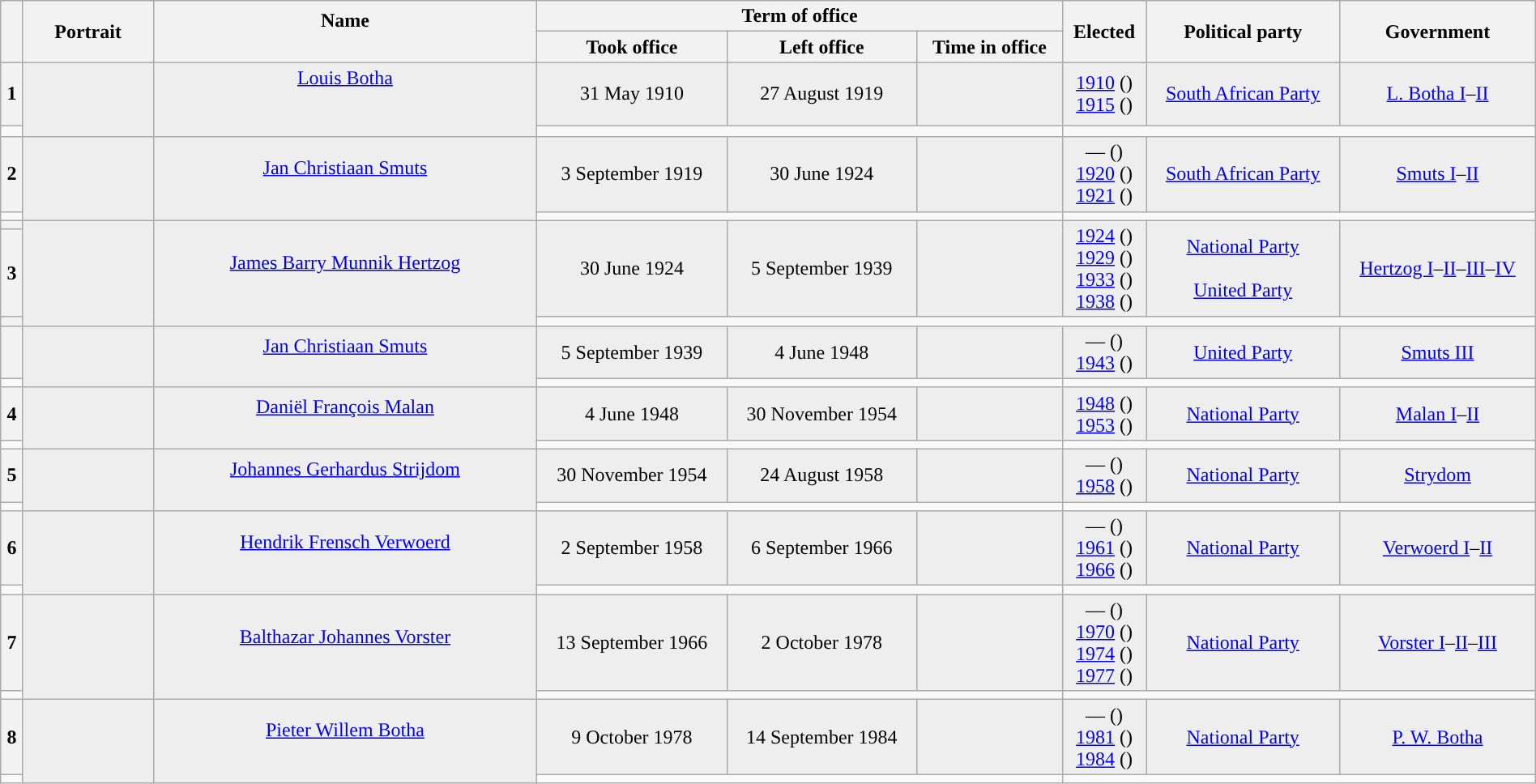<table class="wikitable" style="width:100%; text-align:center;">
<tr>
<th rowspan="2"></th>
<th rowspan="2" width=100px>Portrait</th>
<th rowspan="2" width=25%>Name<br><br></th>
<th colspan="3">Term of office</th>
<th rowspan="2">Elected<br></th>
<th rowspan="2">Political party</th>
<th rowspan="2">Government</th>
</tr>
<tr>
<th>Took office</th>
<th>Left office</th>
<th>Time in office</th>
</tr>
<tr style="background:#EEEEEE">
<th style="background:">1</th>
<td rowspan="2"></td>
<td rowspan="2"><a href='#'>Louis Botha</a><br><br><br></td>
<td>31 May 1910</td>
<td>27 August 1919</td>
<td></td>
<td><a href='#'>1910</a> ()<br><a href='#'>1915</a> ()</td>
<td><a href='#'>South African Party</a></td>
<td><a href='#'>L. Botha I</a>–<a href='#'>II</a></td>
</tr>
<tr>
<td colspan="6"></td>
</tr>
<tr style="background:#EEEEEE">
<th style="background:">2</th>
<td rowspan="2"></td>
<td rowspan="2"><a href='#'>Jan Christiaan Smuts</a><br><br></td>
<td>3 September 1919</td>
<td>30 June 1924</td>
<td></td>
<td>— ()<br><a href='#'>1920</a> ()<br><a href='#'>1921</a> ()</td>
<td><a href='#'>South African Party</a></td>
<td><a href='#'>Smuts I</a>–<a href='#'>II</a></td>
</tr>
<tr>
<td colspan="6"></td>
</tr>
<tr style="background:#EEEEEE">
<th style="background:"></th>
<td rowspan="4"></td>
<td rowspan="4"><a href='#'>James Barry Munnik Hertzog</a><br><br></td>
<td rowspan="2">30 June 1924</td>
<td rowspan="2">5 September 1939</td>
<td rowspan="2"></td>
<td rowspan="2"><a href='#'>1924</a> ()<br><a href='#'>1929</a> ()<br><a href='#'>1933</a> ()<br><a href='#'>1938</a> ()</td>
<td rowspan="2"><a href='#'>National Party</a> <br><br><a href='#'>United Party</a> <br></td>
<td rowspan="2"><a href='#'>Hertzog I</a>–<a href='#'>II</a>–<a href='#'>III</a>–<a href='#'>IV</a></td>
</tr>
<tr>
<th rowspan="2">3</th>
</tr>
<tr>
<td colspan="6" rowspan="2"></td>
</tr>
<tr>
<th style="background:"></th>
</tr>
<tr style="background:#EEEEEE">
<th style="background:"></th>
<td rowspan="2"></td>
<td rowspan="2"><a href='#'>Jan Christiaan Smuts</a><br><br></td>
<td>5 September 1939</td>
<td>4 June 1948</td>
<td></td>
<td>— ()<br><a href='#'>1943</a> ()</td>
<td><a href='#'>United Party</a></td>
<td><a href='#'>Smuts III</a></td>
</tr>
<tr>
<td colspan="6"></td>
</tr>
<tr style="background:#EEEEEE">
<th style="background:">4</th>
<td rowspan="2"></td>
<td rowspan="2"><a href='#'>Daniël François Malan</a><br><br></td>
<td>4 June 1948</td>
<td>30 November 1954</td>
<td></td>
<td><a href='#'>1948</a> ()<br><a href='#'>1953</a> ()</td>
<td><a href='#'>National Party</a></td>
<td><a href='#'>Malan I</a>–<a href='#'>II</a></td>
</tr>
<tr>
<td colspan="6"></td>
</tr>
<tr style="background:#EEEEEE">
<th style="background:">5</th>
<td rowspan="2"></td>
<td rowspan="2"><a href='#'>Johannes Gerhardus Strijdom</a><br><br></td>
<td>30 November 1954</td>
<td>24 August 1958</td>
<td></td>
<td>— ()<br><a href='#'>1958</a> ()</td>
<td><a href='#'>National Party</a></td>
<td><a href='#'>Strydom</a></td>
</tr>
<tr>
<td colspan="6"></td>
</tr>
<tr style="background:#EEEEEE">
<th style="background:">6</th>
<td rowspan="2"></td>
<td rowspan="2"><a href='#'>Hendrik Frensch Verwoerd</a><br><br></td>
<td>2 September 1958</td>
<td>6 September 1966</td>
<td></td>
<td>— ()<br><a href='#'>1961</a> ()<br><a href='#'>1966</a> ()</td>
<td><a href='#'>National Party</a></td>
<td><a href='#'>Verwoerd I</a>–<a href='#'>II</a></td>
</tr>
<tr>
<td colspan="6"></td>
</tr>
<tr style="background:#EEEEEE">
<th style="background:">7</th>
<td rowspan="2"></td>
<td rowspan="2"><a href='#'>Balthazar Johannes Vorster</a><br><br></td>
<td>13 September 1966</td>
<td>2 October 1978</td>
<td></td>
<td>— ()<br><a href='#'>1970</a> ()<br><a href='#'>1974</a> ()<br><a href='#'>1977</a> ()</td>
<td><a href='#'>National Party</a></td>
<td><a href='#'>Vorster I</a>–<a href='#'>II</a>–<a href='#'>III</a></td>
</tr>
<tr>
<td colspan="6"></td>
</tr>
<tr style="background:#EEEEEE">
<th style="background:">8</th>
<td rowspan="2"></td>
<td rowspan="2"><a href='#'>Pieter Willem Botha</a><br><br></td>
<td>9 October 1978</td>
<td>14 September 1984</td>
<td></td>
<td>— ()<br><a href='#'>1981</a> (<a href='#'></a>)<br><a href='#'>1984</a> ()</td>
<td><a href='#'>National Party</a></td>
<td><a href='#'>P. W. Botha</a></td>
</tr>
<tr>
<td colspan="6"></td>
</tr>
</table>
